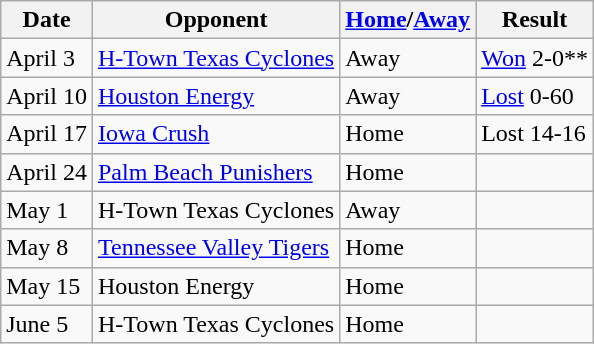<table class="wikitable">
<tr>
<th>Date</th>
<th>Opponent</th>
<th><a href='#'>Home</a>/<a href='#'>Away</a></th>
<th>Result</th>
</tr>
<tr>
<td>April 3</td>
<td><a href='#'>H-Town Texas Cyclones</a></td>
<td>Away</td>
<td><a href='#'>Won</a> 2-0**</td>
</tr>
<tr>
<td>April 10</td>
<td><a href='#'>Houston Energy</a></td>
<td>Away</td>
<td><a href='#'>Lost</a> 0-60</td>
</tr>
<tr>
<td>April 17</td>
<td><a href='#'>Iowa Crush</a></td>
<td>Home</td>
<td>Lost 14-16</td>
</tr>
<tr>
<td>April 24</td>
<td><a href='#'>Palm Beach Punishers</a></td>
<td>Home</td>
<td></td>
</tr>
<tr>
<td>May 1</td>
<td>H-Town Texas Cyclones</td>
<td>Away</td>
<td></td>
</tr>
<tr>
<td>May 8</td>
<td><a href='#'>Tennessee Valley Tigers</a></td>
<td>Home</td>
<td></td>
</tr>
<tr>
<td>May 15</td>
<td>Houston Energy</td>
<td>Home</td>
<td></td>
</tr>
<tr>
<td>June 5</td>
<td>H-Town Texas Cyclones</td>
<td>Home</td>
<td></td>
</tr>
</table>
